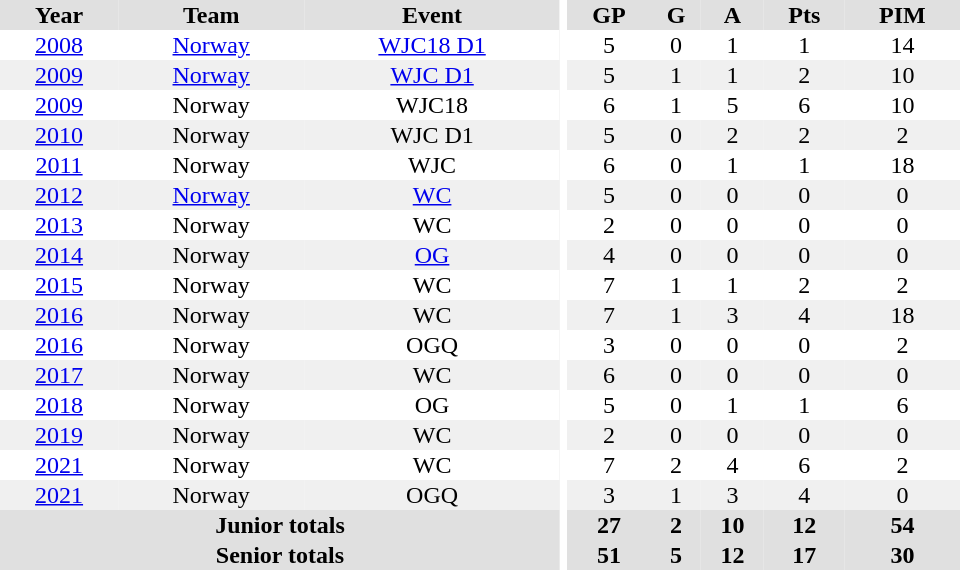<table border="0" cellpadding="1" cellspacing="0" ID="Table3" style="text-align:center; width:40em">
<tr ALIGN="center" bgcolor="#e0e0e0">
<th>Year</th>
<th>Team</th>
<th>Event</th>
<th rowspan="99" bgcolor="#ffffff"></th>
<th>GP</th>
<th>G</th>
<th>A</th>
<th>Pts</th>
<th>PIM</th>
</tr>
<tr>
<td><a href='#'>2008</a></td>
<td><a href='#'>Norway</a></td>
<td><a href='#'>WJC18 D1</a></td>
<td>5</td>
<td>0</td>
<td>1</td>
<td>1</td>
<td>14</td>
</tr>
<tr bgcolor="#f0f0f0">
<td><a href='#'>2009</a></td>
<td><a href='#'>Norway</a></td>
<td><a href='#'>WJC D1</a></td>
<td>5</td>
<td>1</td>
<td>1</td>
<td>2</td>
<td>10</td>
</tr>
<tr>
<td><a href='#'>2009</a></td>
<td>Norway</td>
<td>WJC18</td>
<td>6</td>
<td>1</td>
<td>5</td>
<td>6</td>
<td>10</td>
</tr>
<tr bgcolor="#f0f0f0">
<td><a href='#'>2010</a></td>
<td>Norway</td>
<td>WJC D1</td>
<td>5</td>
<td>0</td>
<td>2</td>
<td>2</td>
<td>2</td>
</tr>
<tr>
<td><a href='#'>2011</a></td>
<td>Norway</td>
<td>WJC</td>
<td>6</td>
<td>0</td>
<td>1</td>
<td>1</td>
<td>18</td>
</tr>
<tr bgcolor="#f0f0f0">
<td><a href='#'>2012</a></td>
<td><a href='#'>Norway</a></td>
<td><a href='#'>WC</a></td>
<td>5</td>
<td>0</td>
<td>0</td>
<td>0</td>
<td>0</td>
</tr>
<tr>
<td><a href='#'>2013</a></td>
<td>Norway</td>
<td>WC</td>
<td>2</td>
<td>0</td>
<td>0</td>
<td>0</td>
<td>0</td>
</tr>
<tr bgcolor="#f0f0f0">
<td><a href='#'>2014</a></td>
<td>Norway</td>
<td><a href='#'>OG</a></td>
<td>4</td>
<td>0</td>
<td>0</td>
<td>0</td>
<td>0</td>
</tr>
<tr>
<td><a href='#'>2015</a></td>
<td>Norway</td>
<td>WC</td>
<td>7</td>
<td>1</td>
<td>1</td>
<td>2</td>
<td>2</td>
</tr>
<tr bgcolor="#f0f0f0">
<td><a href='#'>2016</a></td>
<td>Norway</td>
<td>WC</td>
<td>7</td>
<td>1</td>
<td>3</td>
<td>4</td>
<td>18</td>
</tr>
<tr>
<td><a href='#'>2016</a></td>
<td>Norway</td>
<td>OGQ</td>
<td>3</td>
<td>0</td>
<td>0</td>
<td>0</td>
<td>2</td>
</tr>
<tr bgcolor="#f0f0f0">
<td><a href='#'>2017</a></td>
<td>Norway</td>
<td>WC</td>
<td>6</td>
<td>0</td>
<td>0</td>
<td>0</td>
<td>0</td>
</tr>
<tr>
<td><a href='#'>2018</a></td>
<td>Norway</td>
<td>OG</td>
<td>5</td>
<td>0</td>
<td>1</td>
<td>1</td>
<td>6</td>
</tr>
<tr bgcolor="#f0f0f0">
<td><a href='#'>2019</a></td>
<td>Norway</td>
<td>WC</td>
<td>2</td>
<td>0</td>
<td>0</td>
<td>0</td>
<td>0</td>
</tr>
<tr>
<td><a href='#'>2021</a></td>
<td>Norway</td>
<td>WC</td>
<td>7</td>
<td>2</td>
<td>4</td>
<td>6</td>
<td>2</td>
</tr>
<tr bgcolor="#f0f0f0">
<td><a href='#'>2021</a></td>
<td>Norway</td>
<td>OGQ</td>
<td>3</td>
<td>1</td>
<td>3</td>
<td>4</td>
<td>0</td>
</tr>
<tr bgcolor="#e0e0e0">
<th colspan="3">Junior totals</th>
<th>27</th>
<th>2</th>
<th>10</th>
<th>12</th>
<th>54</th>
</tr>
<tr bgcolor="#e0e0e0">
<th colspan="3">Senior totals</th>
<th>51</th>
<th>5</th>
<th>12</th>
<th>17</th>
<th>30</th>
</tr>
</table>
